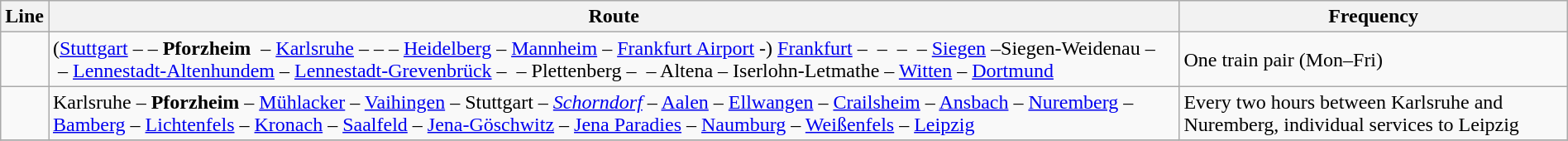<table class="wikitable" width="100%">
<tr>
<th>Line</th>
<th>Route</th>
<th>Frequency</th>
</tr>
<tr>
<td></td>
<td>(<a href='#'>Stuttgart</a> –   – <strong>Pforzheim</strong>  – <a href='#'>Karlsruhe</a> –  –  – <a href='#'>Heidelberg</a> – <a href='#'>Mannheim</a> – <a href='#'>Frankfurt Airport</a> -) <a href='#'>Frankfurt</a> –  –  –  – <a href='#'>Siegen</a> –Siegen-Weidenau –  – <a href='#'>Lennestadt-Altenhundem</a> – <a href='#'>Lennestadt-Grevenbrück</a> –  – Plettenberg –  – Altena – Iserlohn-Letmathe – <a href='#'>Witten</a> – <a href='#'>Dortmund</a></td>
<td>One train pair (Mon–Fri)</td>
</tr>
<tr>
<td></td>
<td>Karlsruhe – <strong>Pforzheim</strong> – <a href='#'>Mühlacker</a> – <a href='#'>Vaihingen</a> – Stuttgart – <em><a href='#'>Schorndorf</a></em> –  <a href='#'>Aalen</a> – <a href='#'>Ellwangen</a> – <a href='#'>Crailsheim</a> – <a href='#'>Ansbach</a> – <a href='#'>Nuremberg</a> – <a href='#'>Bamberg</a> – <a href='#'>Lichtenfels</a> – <a href='#'>Kronach</a> – <a href='#'>Saalfeld</a> – <a href='#'>Jena-Göschwitz</a> – <a href='#'>Jena Paradies</a> – <a href='#'>Naumburg</a> – <a href='#'>Weißenfels</a> – <a href='#'>Leipzig</a></td>
<td>Every two hours between Karlsruhe and Nuremberg, individual services to Leipzig</td>
</tr>
<tr>
</tr>
</table>
